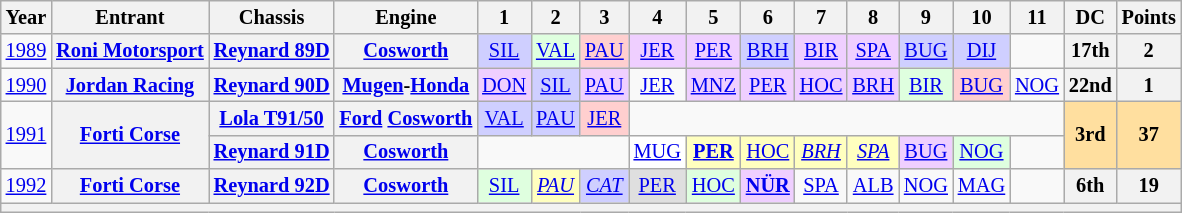<table class="wikitable" style="text-align:center; font-size:85%">
<tr>
<th>Year</th>
<th>Entrant</th>
<th>Chassis</th>
<th>Engine</th>
<th>1</th>
<th>2</th>
<th>3</th>
<th>4</th>
<th>5</th>
<th>6</th>
<th>7</th>
<th>8</th>
<th>9</th>
<th>10</th>
<th>11</th>
<th>DC</th>
<th>Points</th>
</tr>
<tr>
<td><a href='#'>1989</a></td>
<th nowrap><a href='#'>Roni Motorsport</a></th>
<th nowrap><a href='#'>Reynard 89D</a></th>
<th nowrap><a href='#'>Cosworth</a></th>
<td style="background:#CFCFFF;"><a href='#'>SIL</a><br></td>
<td style="background:#DFFFDF;"><a href='#'>VAL</a><br></td>
<td style="background:#FFCFCF;"><a href='#'>PAU</a><br></td>
<td style="background:#EFCFFF;"><a href='#'>JER</a><br></td>
<td style="background:#EFCFFF;"><a href='#'>PER</a><br></td>
<td style="background:#CFCFFF;"><a href='#'>BRH</a><br></td>
<td style="background:#EFCFFF;"><a href='#'>BIR</a><br></td>
<td style="background:#EFCFFF;"><a href='#'>SPA</a><br></td>
<td style="background:#CFCFFF;"><a href='#'>BUG</a><br></td>
<td style="background:#CFCFFF;"><a href='#'>DIJ</a><br></td>
<td></td>
<th>17th</th>
<th>2</th>
</tr>
<tr>
<td><a href='#'>1990</a></td>
<th nowrap><a href='#'>Jordan Racing</a></th>
<th nowrap><a href='#'>Reynard 90D</a></th>
<th nowrap><a href='#'>Mugen</a>-<a href='#'>Honda</a></th>
<td style="background:#EFCFFF;"><a href='#'>DON</a><br></td>
<td style="background:#CFCFFF;"><a href='#'>SIL</a><br></td>
<td style="background:#EFCFFF;"><a href='#'>PAU</a><br></td>
<td><a href='#'>JER</a></td>
<td style="background:#EFCFFF;"><a href='#'>MNZ</a><br></td>
<td style="background:#EFCFFF;"><a href='#'>PER</a><br></td>
<td style="background:#EFCFFF;"><a href='#'>HOC</a><br></td>
<td style="background:#EFCFFF;"><a href='#'>BRH</a><br></td>
<td style="background:#DFFFDF;"><a href='#'>BIR</a><br></td>
<td style="background:#FFCFCF;"><a href='#'>BUG</a><br></td>
<td><a href='#'>NOG</a></td>
<th>22nd</th>
<th>1</th>
</tr>
<tr>
<td rowspan=2><a href='#'>1991</a></td>
<th rowspan=2 nowrap><a href='#'>Forti Corse</a></th>
<th nowrap><a href='#'>Lola T91/50</a></th>
<th nowrap><a href='#'>Ford</a> <a href='#'>Cosworth</a></th>
<td style="background:#CFCFFF;"><a href='#'>VAL</a><br></td>
<td style="background:#CFCFFF;"><a href='#'>PAU</a><br></td>
<td style="background:#FFCFCF;"><a href='#'>JER</a><br></td>
<td colspan=8></td>
<td rowspan=2 style="background:#FFDF9F;"><strong>3rd</strong></td>
<td rowspan=2 style="background:#FFDF9F;"><strong>37</strong></td>
</tr>
<tr>
<th nowrap><a href='#'>Reynard 91D</a></th>
<th nowrap><a href='#'>Cosworth</a></th>
<td colspan=3></td>
<td style="background:#ffffff;"><a href='#'>MUG</a><br></td>
<td style="background:#FFFFBF;"><strong><a href='#'>PER</a></strong><br></td>
<td style="background:#FFFFBF;"><a href='#'>HOC</a><br></td>
<td style="background:#FFFFBF;"><em><a href='#'>BRH</a></em><br></td>
<td style="background:#FFFFBF;"><em><a href='#'>SPA</a></em><br></td>
<td style="background:#EFCFFF;"><a href='#'>BUG</a><br></td>
<td style="background:#DFFFDF;"><a href='#'>NOG</a><br></td>
<td></td>
</tr>
<tr>
<td><a href='#'>1992</a></td>
<th nowrap><a href='#'>Forti Corse</a></th>
<th nowrap><a href='#'>Reynard 92D</a></th>
<th nowrap><a href='#'>Cosworth</a></th>
<td style="background:#DFFFDF;"><a href='#'>SIL</a><br></td>
<td style="background:#FFFFBF;"><em><a href='#'>PAU</a></em><br></td>
<td style="background:#CFCFFF;"><em><a href='#'>CAT</a></em><br></td>
<td style="background:#dfdfdf;"><a href='#'>PER</a><br></td>
<td style="background:#DFFFDF;"><a href='#'>HOC</a><br></td>
<td style="background:#EFCFFF;"><strong><a href='#'>NÜR</a></strong><br></td>
<td><a href='#'>SPA</a></td>
<td><a href='#'>ALB</a></td>
<td><a href='#'>NOG</a></td>
<td><a href='#'>MAG</a></td>
<td></td>
<th>6th</th>
<th>19</th>
</tr>
<tr>
<th colspan="17"></th>
</tr>
</table>
